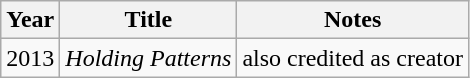<table class="wikitable">
<tr>
<th>Year</th>
<th>Title</th>
<th>Notes</th>
</tr>
<tr>
<td>2013</td>
<td><em>Holding Patterns</em></td>
<td>also credited as creator</td>
</tr>
</table>
